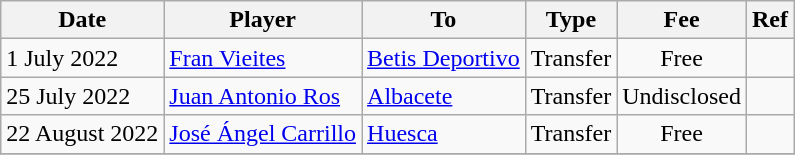<table class="wikitable">
<tr>
<th>Date</th>
<th>Player</th>
<th>To</th>
<th>Type</th>
<th>Fee</th>
<th>Ref</th>
</tr>
<tr>
<td>1 July 2022</td>
<td> <a href='#'>Fran Vieites</a></td>
<td><a href='#'>Betis Deportivo</a></td>
<td align=center>Transfer</td>
<td align=center>Free</td>
<td align=center></td>
</tr>
<tr>
<td>25 July 2022</td>
<td> <a href='#'>Juan Antonio Ros</a></td>
<td><a href='#'>Albacete</a></td>
<td align=center>Transfer</td>
<td align=center>Undisclosed</td>
<td align=center></td>
</tr>
<tr>
<td>22 August 2022</td>
<td> <a href='#'>José Ángel Carrillo</a></td>
<td><a href='#'>Huesca</a></td>
<td align=center>Transfer</td>
<td align=center>Free</td>
<td align=center></td>
</tr>
<tr>
</tr>
</table>
